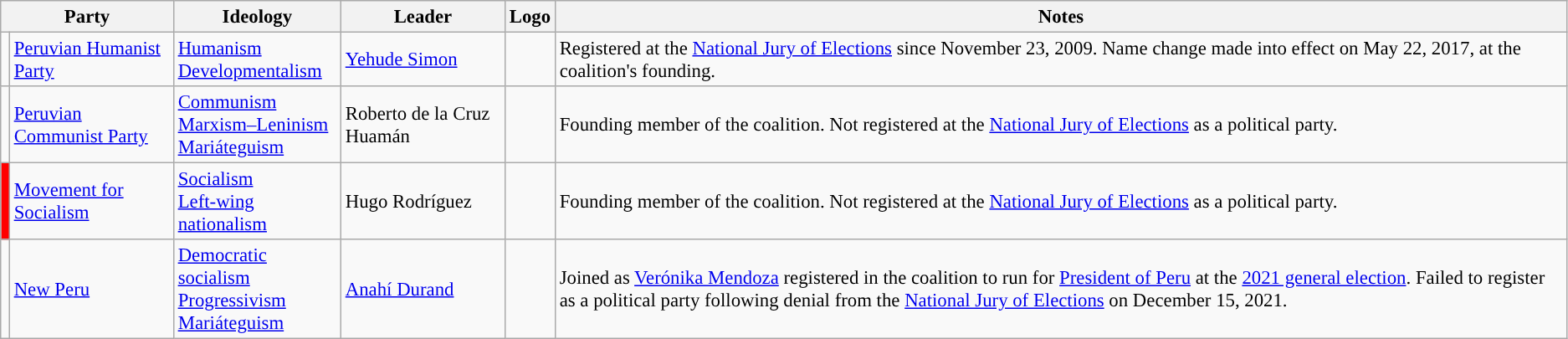<table class="wikitable" style="font-size:95%">
<tr>
<th colspan="2">Party</th>
<th>Ideology</th>
<th>Leader</th>
<th>Logo</th>
<th>Notes</th>
</tr>
<tr>
<td></td>
<td><a href='#'>Peruvian Humanist Party</a></td>
<td><a href='#'>Humanism</a><br><a href='#'>Developmentalism</a></td>
<td><a href='#'>Yehude Simon</a></td>
<td></td>
<td>Registered at the <a href='#'>National Jury of Elections</a> since November 23, 2009. Name change made into effect on May 22, 2017, at the coalition's founding.</td>
</tr>
<tr>
<td></td>
<td><a href='#'>Peruvian Communist Party</a></td>
<td><a href='#'>Communism</a><br><a href='#'>Marxism–Leninism</a><br><a href='#'>Mariáteguism</a></td>
<td>Roberto de la Cruz Huamán</td>
<td></td>
<td>Founding member of the coalition. Not registered at the <a href='#'>National Jury of Elections</a> as a political party.</td>
</tr>
<tr>
<td bgcolor=red></td>
<td><a href='#'>Movement for Socialism</a></td>
<td><a href='#'>Socialism</a><br><a href='#'>Left-wing nationalism</a></td>
<td>Hugo Rodríguez</td>
<td></td>
<td>Founding member of the coalition. Not registered at the <a href='#'>National Jury of Elections</a> as a political party.</td>
</tr>
<tr>
<td></td>
<td><a href='#'>New Peru</a></td>
<td><a href='#'>Democratic socialism</a><br><a href='#'>Progressivism</a><br><a href='#'>Mariáteguism</a></td>
<td><a href='#'>Anahí Durand</a></td>
<td></td>
<td>Joined as <a href='#'>Verónika Mendoza</a> registered in the coalition to run for <a href='#'>President of Peru</a> at the <a href='#'>2021 general election</a>. Failed to register as a political party following denial from the <a href='#'>National Jury of Elections</a> on December 15, 2021.</td>
</tr>
</table>
